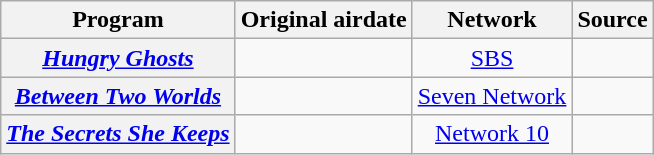<table class="wikitable plainrowheaders sortable" style="text-align:center">
<tr>
<th scope="col">Program</th>
<th scope="col">Original airdate</th>
<th scope="col">Network</th>
<th scope="col" class="unsortable">Source</th>
</tr>
<tr>
<th scope="row"><em><a href='#'>Hungry Ghosts</a></em></th>
<td></td>
<td><a href='#'>SBS</a></td>
<td></td>
</tr>
<tr>
<th scope="row"><em><a href='#'>Between Two Worlds</a></em></th>
<td></td>
<td><a href='#'>Seven Network</a></td>
<td></td>
</tr>
<tr>
<th scope="row"><em><a href='#'>The Secrets She Keeps</a></em></th>
<td></td>
<td><a href='#'>Network 10</a></td>
<td></td>
</tr>
</table>
